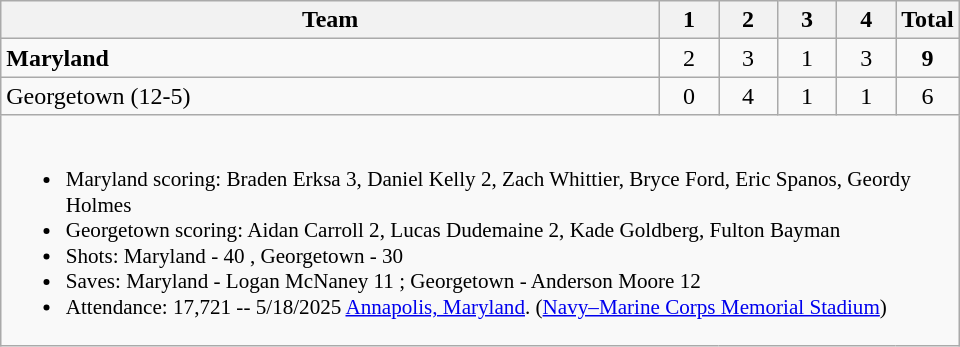<table class="wikitable" style="text-align:center; max-width:40em">
<tr>
<th>Team</th>
<th style="width:2em">1</th>
<th style="width:2em">2</th>
<th style="width:2em">3</th>
<th style="width:2em">4</th>
<th style="width:2em">Total</th>
</tr>
<tr>
<td style="text-align:left"><strong>Maryland</strong></td>
<td>2</td>
<td>3</td>
<td>1</td>
<td>3</td>
<td><strong>9</strong></td>
</tr>
<tr>
<td style="text-align:left">Georgetown (12-5)</td>
<td>0</td>
<td>4</td>
<td>1</td>
<td>1</td>
<td>6</td>
</tr>
<tr>
<td colspan=7 style="text-align:left; font-size:88%;"><br><ul><li>Maryland scoring: Braden Erksa 3, Daniel Kelly 2, Zach Whittier, Bryce Ford, Eric Spanos, Geordy Holmes</li><li>Georgetown scoring: Aidan Carroll 2, Lucas Dudemaine 2, Kade Goldberg, Fulton Bayman</li><li>Shots: Maryland - 40 , Georgetown - 30</li><li>Saves: Maryland - Logan McNaney 11 ; Georgetown - Anderson Moore 12</li><li>Attendance: 17,721 -- 5/18/2025 <a href='#'>Annapolis, Maryland</a>. (<a href='#'>Navy–Marine Corps Memorial Stadium</a>)</li></ul></td>
</tr>
</table>
